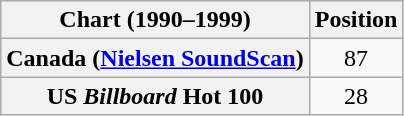<table class="wikitable plainrowheaders" style="text-align:center">
<tr>
<th scope="col">Chart (1990–1999)</th>
<th scope="col">Position</th>
</tr>
<tr>
<th scope="row">Canada (<a href='#'>Nielsen SoundScan</a>)</th>
<td>87</td>
</tr>
<tr>
<th scope="row">US <em>Billboard</em> Hot 100</th>
<td>28</td>
</tr>
</table>
